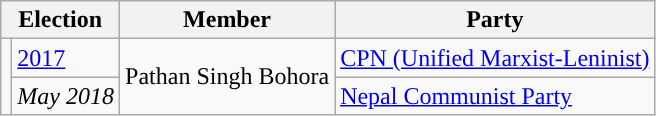<table class="wikitable">
<tr>
<th colspan="2">Election</th>
<th>Member</th>
<th>Party</th>
</tr>
<tr>
<td rowspan="2" style="background-color:"></td>
<td><a href='#'>2017</a></td>
<td rowspan="2">Pathan Singh Bohora</td>
<td><a href='#'>CPN (Unified Marxist-Leninist)</a></td>
</tr>
<tr>
<td><em>May 2018</em></td>
<td><a href='#'>Nepal Communist Party</a></td>
</tr>
</table>
